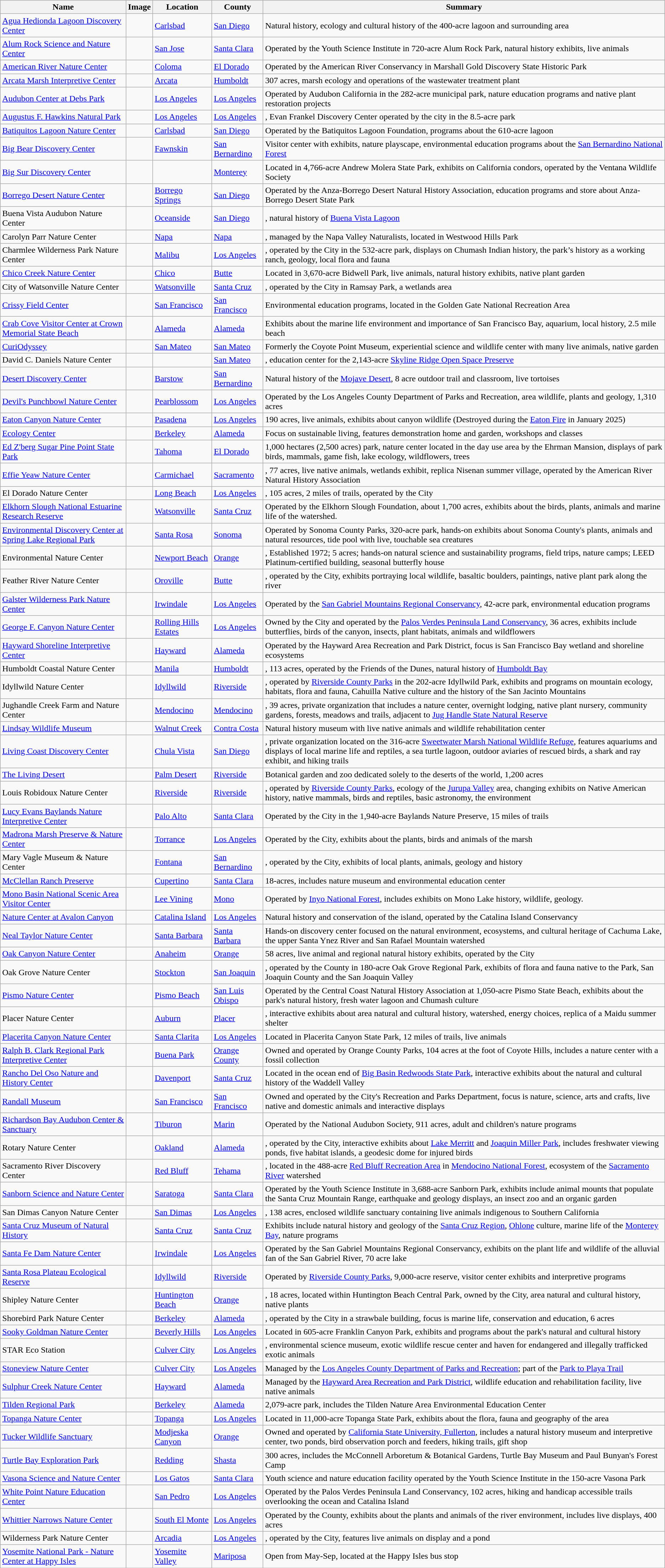<table class="wikitable sortable">
<tr>
<th>Name</th>
<th>Image</th>
<th>Location</th>
<th>County</th>
<th>Summary</th>
</tr>
<tr>
<td><a href='#'>Agua Hedionda Lagoon Discovery Center</a></td>
<td></td>
<td><a href='#'>Carlsbad</a></td>
<td><a href='#'>San Diego</a></td>
<td>Natural history, ecology and cultural history of the 400-acre lagoon and surrounding area</td>
</tr>
<tr>
<td><a href='#'>Alum Rock Science and Nature Center</a></td>
<td></td>
<td><a href='#'>San Jose</a></td>
<td><a href='#'>Santa Clara</a></td>
<td>Operated by the Youth Science Institute in 720-acre Alum Rock Park, natural history exhibits, live animals</td>
</tr>
<tr>
<td><a href='#'>American River Nature Center</a></td>
<td></td>
<td><a href='#'>Coloma</a></td>
<td><a href='#'>El Dorado</a></td>
<td>Operated by the American River Conservancy in Marshall Gold Discovery State Historic Park</td>
</tr>
<tr>
<td><a href='#'>Arcata Marsh Interpretive Center</a></td>
<td></td>
<td><a href='#'>Arcata</a></td>
<td><a href='#'>Humboldt</a></td>
<td>307 acres, marsh ecology and operations of the wastewater treatment plant</td>
</tr>
<tr>
<td><a href='#'>Audubon Center at Debs Park</a></td>
<td></td>
<td><a href='#'>Los Angeles</a></td>
<td><a href='#'>Los Angeles</a></td>
<td>Operated by Audubon California in the 282-acre municipal park, nature education programs and native plant restoration projects</td>
</tr>
<tr>
<td><a href='#'>Augustus F. Hawkins Natural Park</a></td>
<td></td>
<td><a href='#'>Los Angeles</a></td>
<td><a href='#'>Los Angeles</a></td>
<td>, Evan Frankel Discovery Center operated by the city in the 8.5-acre park</td>
</tr>
<tr>
<td><a href='#'>Batiquitos Lagoon Nature Center</a></td>
<td></td>
<td><a href='#'>Carlsbad</a></td>
<td><a href='#'>San Diego</a></td>
<td>Operated by the Batiquitos Lagoon Foundation, programs about the 610-acre lagoon</td>
</tr>
<tr>
<td><a href='#'>Big Bear Discovery Center</a></td>
<td></td>
<td><a href='#'>Fawnskin</a></td>
<td><a href='#'>San Bernardino</a></td>
<td>Visitor center with exhibits, nature playscape, environmental education programs about the <a href='#'>San Bernardino National Forest</a></td>
</tr>
<tr>
<td><a href='#'>Big Sur Discovery Center</a></td>
<td></td>
<td></td>
<td><a href='#'>Monterey</a></td>
<td>Located in 4,766-acre Andrew Molera State Park, exhibits on California condors, operated by the Ventana Wildlife Society</td>
</tr>
<tr>
<td><a href='#'>Borrego Desert Nature Center</a></td>
<td></td>
<td><a href='#'>Borrego Springs</a></td>
<td><a href='#'>San Diego</a></td>
<td>Operated by the Anza-Borrego Desert Natural History Association, education programs and store about Anza-Borrego Desert State Park</td>
</tr>
<tr>
<td>Buena Vista Audubon Nature Center</td>
<td></td>
<td><a href='#'>Oceanside</a></td>
<td><a href='#'>San Diego</a></td>
<td>, natural history of <a href='#'>Buena Vista Lagoon</a></td>
</tr>
<tr>
<td>Carolyn Parr Nature Center</td>
<td></td>
<td><a href='#'>Napa</a></td>
<td><a href='#'>Napa</a></td>
<td>, managed by the Napa Valley Naturalists, located in Westwood Hills Park</td>
</tr>
<tr>
<td>Charmlee Wilderness Park Nature Center</td>
<td></td>
<td><a href='#'>Malibu</a></td>
<td><a href='#'>Los Angeles</a></td>
<td>, operated by the City in the 532-acre park, displays on Chumash Indian history, the park’s history as a working ranch, geology, local flora and fauna</td>
</tr>
<tr>
<td><a href='#'>Chico Creek Nature Center</a></td>
<td></td>
<td><a href='#'>Chico</a></td>
<td><a href='#'>Butte</a></td>
<td>Located in 3,670-acre Bidwell Park, live animals, natural history exhibits, native plant garden</td>
</tr>
<tr>
<td>City of Watsonville Nature Center</td>
<td></td>
<td><a href='#'>Watsonville</a></td>
<td><a href='#'>Santa Cruz</a></td>
<td>, operated by the City in Ramsay Park, a wetlands area</td>
</tr>
<tr>
<td><a href='#'>Crissy Field Center</a></td>
<td></td>
<td><a href='#'>San Francisco</a></td>
<td><a href='#'>San Francisco</a></td>
<td>Environmental education programs, located in the Golden Gate National Recreation Area</td>
</tr>
<tr>
<td><a href='#'>Crab Cove Visitor Center at Crown Memorial State Beach</a></td>
<td></td>
<td><a href='#'>Alameda</a></td>
<td><a href='#'>Alameda</a></td>
<td>Exhibits about the marine life environment and importance of San Francisco Bay, aquarium, local history, 2.5 mile beach</td>
</tr>
<tr>
<td><a href='#'>CuriOdyssey</a></td>
<td></td>
<td><a href='#'>San Mateo</a></td>
<td><a href='#'>San Mateo</a></td>
<td>Formerly the Coyote Point Museum, experiential science and wildlife center with many live animals, native garden</td>
</tr>
<tr>
<td>David C. Daniels Nature Center</td>
<td></td>
<td></td>
<td><a href='#'>San Mateo</a></td>
<td>, education center for the 2,143-acre <a href='#'>Skyline Ridge Open Space Preserve</a></td>
</tr>
<tr>
<td><a href='#'>Desert Discovery Center</a></td>
<td></td>
<td><a href='#'>Barstow</a></td>
<td><a href='#'>San Bernardino</a></td>
<td>Natural history of the <a href='#'>Mojave Desert</a>, 8 acre outdoor trail and classroom, live tortoises</td>
</tr>
<tr>
<td><a href='#'>Devil's Punchbowl Nature Center</a></td>
<td></td>
<td><a href='#'>Pearblossom</a></td>
<td><a href='#'>Los Angeles</a></td>
<td>Operated by the Los Angeles County Department of Parks and Recreation, area wildlife, plants and geology, 1,310 acres</td>
</tr>
<tr>
<td><a href='#'>Eaton Canyon Nature Center</a></td>
<td></td>
<td><a href='#'>Pasadena</a></td>
<td><a href='#'>Los Angeles</a></td>
<td>190 acres, live animals, exhibits about canyon wildlife (Destroyed during the <a href='#'>Eaton Fire</a> in January 2025)</td>
</tr>
<tr>
<td><a href='#'>Ecology Center</a></td>
<td></td>
<td><a href='#'>Berkeley</a></td>
<td><a href='#'>Alameda</a></td>
<td>Focus on sustainable living, features demonstration home and garden, workshops and classes</td>
</tr>
<tr>
<td><a href='#'>Ed Z'berg Sugar Pine Point State Park</a></td>
<td></td>
<td><a href='#'>Tahoma</a></td>
<td><a href='#'>El Dorado</a></td>
<td>1,000 hectares (2,500 acres) park, nature center located in the day use area by the Ehrman Mansion, displays of park birds, mammals, game fish, lake ecology, wildflowers, trees</td>
</tr>
<tr>
<td><a href='#'>Effie Yeaw Nature Center</a></td>
<td></td>
<td><a href='#'>Carmichael</a></td>
<td><a href='#'>Sacramento</a></td>
<td>, 77 acres, live native animals, wetlands exhibit, replica Nisenan summer village, operated by the American River Natural History Association</td>
</tr>
<tr>
<td>El Dorado Nature Center</td>
<td></td>
<td><a href='#'>Long Beach</a></td>
<td><a href='#'>Los Angeles</a></td>
<td>, 105 acres, 2 miles of trails, operated by the City</td>
</tr>
<tr>
<td><a href='#'>Elkhorn Slough National Estuarine Research Reserve</a></td>
<td></td>
<td><a href='#'>Watsonville</a></td>
<td><a href='#'>Santa Cruz</a></td>
<td>Operated by the Elkhorn Slough Foundation, about 1,700 acres, exhibits about the birds, plants, animals and marine life of the watershed.</td>
</tr>
<tr>
<td><a href='#'>Environmental Discovery Center at Spring Lake Regional Park</a></td>
<td></td>
<td><a href='#'>Santa Rosa</a></td>
<td><a href='#'>Sonoma</a></td>
<td>Operated by Sonoma County Parks, 320-acre park, hands-on exhibits about Sonoma County's plants, animals and natural resources, tide pool with live, touchable sea creatures</td>
</tr>
<tr>
<td>Environmental Nature Center</td>
<td></td>
<td><a href='#'>Newport Beach</a></td>
<td><a href='#'>Orange</a></td>
<td>, Established 1972; 5 acres; hands-on natural science and sustainability programs, field trips, nature camps; LEED Platinum-certified building, seasonal butterfly house</td>
</tr>
<tr>
<td>Feather River Nature Center</td>
<td></td>
<td><a href='#'>Oroville</a></td>
<td><a href='#'>Butte</a></td>
<td>, operated by the City, exhibits portraying local wildlife, basaltic boulders, paintings, native plant park along the river</td>
</tr>
<tr>
<td><a href='#'>Galster Wilderness Park Nature Center</a></td>
<td></td>
<td><a href='#'>Irwindale</a></td>
<td><a href='#'>Los Angeles</a></td>
<td>Operated by the <a href='#'>San Gabriel Mountains Regional Conservancy</a>, 42-acre park, environmental education programs</td>
</tr>
<tr>
<td><a href='#'>George F. Canyon Nature Center</a></td>
<td></td>
<td><a href='#'>Rolling Hills Estates</a></td>
<td><a href='#'>Los Angeles</a></td>
<td>Owned by the City and operated by the <a href='#'>Palos Verdes Peninsula Land Conservancy</a>, 36 acres, exhibits include butterflies, birds of the canyon, insects, plant habitats, animals and wildflowers</td>
</tr>
<tr>
<td><a href='#'>Hayward Shoreline Interpretive Center</a></td>
<td></td>
<td><a href='#'>Hayward</a></td>
<td><a href='#'>Alameda</a></td>
<td>Operated by the Hayward Area Recreation and Park District, focus is San Francisco Bay wetland and shoreline ecosystems</td>
</tr>
<tr>
<td>Humboldt Coastal Nature Center</td>
<td></td>
<td><a href='#'>Manila</a></td>
<td><a href='#'>Humboldt</a></td>
<td>, 113 acres, operated by the Friends of the Dunes, natural history of <a href='#'>Humboldt Bay</a></td>
</tr>
<tr>
<td>Idyllwild Nature Center</td>
<td></td>
<td><a href='#'>Idyllwild</a></td>
<td><a href='#'>Riverside</a></td>
<td>, operated by <a href='#'>Riverside County Parks</a> in the 202-acre Idyllwild Park, exhibits and programs on mountain ecology, habitats, flora and fauna, Cahuilla Native culture and the history of the San Jacinto Mountains</td>
</tr>
<tr>
<td>Jughandle Creek Farm and Nature Center</td>
<td></td>
<td><a href='#'>Mendocino</a></td>
<td><a href='#'>Mendocino</a></td>
<td>, 39 acres, private organization that includes a nature center, overnight lodging, native plant nursery, community gardens, forests, meadows and trails, adjacent to <a href='#'>Jug Handle State Natural Reserve</a></td>
</tr>
<tr>
<td><a href='#'>Lindsay Wildlife Museum</a></td>
<td></td>
<td><a href='#'>Walnut Creek</a></td>
<td><a href='#'>Contra Costa</a></td>
<td>Natural history museum with live native animals and wildlife rehabilitation center</td>
</tr>
<tr>
<td><a href='#'>Living Coast Discovery Center</a></td>
<td></td>
<td><a href='#'>Chula Vista</a></td>
<td><a href='#'>San Diego</a></td>
<td>, private organization located on the 316-acre <a href='#'>Sweetwater Marsh National Wildlife Refuge</a>, features aquariums and displays of local marine life and reptiles, a sea turtle lagoon, outdoor aviaries of rescued birds, a shark and ray exhibit, and hiking trails</td>
</tr>
<tr>
<td><a href='#'>The Living Desert</a></td>
<td></td>
<td><a href='#'>Palm Desert</a></td>
<td><a href='#'>Riverside</a></td>
<td>Botanical garden and zoo dedicated solely to the deserts of the world, 1,200 acres</td>
</tr>
<tr>
<td>Louis Robidoux Nature Center</td>
<td></td>
<td><a href='#'>Riverside</a></td>
<td><a href='#'>Riverside</a></td>
<td>, operated by <a href='#'>Riverside County Parks</a>, ecology of the <a href='#'>Jurupa Valley</a> area, changing exhibits on Native American history, native mammals, birds and reptiles, basic astronomy, the environment</td>
</tr>
<tr>
<td><a href='#'>Lucy Evans Baylands Nature Interpretive Center</a></td>
<td></td>
<td><a href='#'>Palo Alto</a></td>
<td><a href='#'>Santa Clara</a></td>
<td>Operated by the City in the 1,940-acre Baylands Nature Preserve, 15 miles of trails</td>
</tr>
<tr>
<td><a href='#'>Madrona Marsh Preserve & Nature Center</a></td>
<td></td>
<td><a href='#'>Torrance</a></td>
<td><a href='#'>Los Angeles</a></td>
<td>Operated by the City, exhibits about the plants, birds and animals of the marsh</td>
</tr>
<tr>
<td>Mary Vagle Museum & Nature Center</td>
<td></td>
<td><a href='#'>Fontana</a></td>
<td><a href='#'>San Bernardino</a></td>
<td>, operated by the City, exhibits of local plants, animals, geology and history</td>
</tr>
<tr>
<td><a href='#'>McClellan Ranch Preserve</a></td>
<td></td>
<td><a href='#'>Cupertino</a></td>
<td><a href='#'>Santa Clara</a></td>
<td>18-acres, includes nature museum and environmental education center</td>
</tr>
<tr>
<td><a href='#'>Mono Basin National Scenic Area Visitor Center</a></td>
<td></td>
<td><a href='#'>Lee Vining</a></td>
<td><a href='#'>Mono</a></td>
<td>Operated by <a href='#'>Inyo National Forest</a>, includes exhibits on Mono Lake history, wildlife, geology.</td>
</tr>
<tr>
<td><a href='#'>Nature Center at Avalon Canyon</a></td>
<td></td>
<td><a href='#'>Catalina Island</a></td>
<td><a href='#'>Los Angeles</a></td>
<td>Natural history and conservation of the island, operated by the Catalina Island Conservancy</td>
</tr>
<tr>
<td><a href='#'>Neal Taylor Nature Center</a></td>
<td></td>
<td><a href='#'>Santa Barbara</a></td>
<td><a href='#'>Santa Barbara</a></td>
<td>Hands-on discovery center focused on the natural environment, ecosystems, and cultural heritage of Cachuma Lake, the upper Santa Ynez River and San Rafael Mountain watershed</td>
</tr>
<tr>
<td><a href='#'>Oak Canyon Nature Center</a></td>
<td></td>
<td><a href='#'>Anaheim</a></td>
<td><a href='#'>Orange</a></td>
<td>58 acres, live animal and regional natural history exhibits, operated by the City</td>
</tr>
<tr>
<td>Oak Grove Nature Center</td>
<td></td>
<td><a href='#'>Stockton</a></td>
<td><a href='#'>San Joaquin</a></td>
<td>, operated by the County in 180-acre Oak Grove Regional Park, exhibits of flora and fauna native to the Park, San Joaquin County and the San Joaquin Valley</td>
</tr>
<tr>
<td><a href='#'>Pismo Nature Center</a></td>
<td></td>
<td><a href='#'>Pismo Beach</a></td>
<td><a href='#'>San Luis Obispo</a></td>
<td>Operated by the Central Coast Natural History Association at 1,050-acre Pismo State Beach, exhibits about the park's natural history, fresh water lagoon and Chumash culture</td>
</tr>
<tr>
<td>Placer Nature Center</td>
<td></td>
<td><a href='#'>Auburn</a></td>
<td><a href='#'>Placer</a></td>
<td>, interactive exhibits about area natural and cultural history, watershed, energy choices, replica of a Maidu summer shelter</td>
</tr>
<tr>
<td><a href='#'>Placerita Canyon Nature Center</a></td>
<td></td>
<td><a href='#'>Santa Clarita</a></td>
<td><a href='#'>Los Angeles</a></td>
<td>Located in Placerita Canyon State Park, 12 miles of trails, live animals</td>
</tr>
<tr>
<td><a href='#'>Ralph B. Clark Regional Park Interpretive Center</a></td>
<td></td>
<td><a href='#'>Buena Park</a></td>
<td><a href='#'>Orange County</a></td>
<td>Owned and operated by Orange County Parks, 104 acres at the foot of Coyote Hills, includes a nature center with a fossil collection</td>
</tr>
<tr>
<td><a href='#'>Rancho Del Oso Nature and History Center</a></td>
<td></td>
<td><a href='#'>Davenport</a></td>
<td><a href='#'>Santa Cruz</a></td>
<td>Located in the ocean end of <a href='#'>Big Basin Redwoods State Park</a>, interactive exhibits about the natural and cultural history of the Waddell Valley</td>
</tr>
<tr>
<td><a href='#'>Randall Museum</a></td>
<td></td>
<td><a href='#'>San Francisco</a></td>
<td><a href='#'>San Francisco</a></td>
<td>Owned and operated by the City's Recreation and Parks Department, focus is nature, science, arts and crafts, live native and domestic animals and interactive displays</td>
</tr>
<tr>
<td><a href='#'>Richardson Bay Audubon Center & Sanctuary</a></td>
<td></td>
<td><a href='#'>Tiburon</a></td>
<td><a href='#'>Marin</a></td>
<td>Operated by the National Audubon Society, 911 acres, adult and children's nature programs</td>
</tr>
<tr>
<td>Rotary Nature Center</td>
<td></td>
<td><a href='#'>Oakland</a></td>
<td><a href='#'>Alameda</a></td>
<td>, operated by the City, interactive exhibits about <a href='#'>Lake Merritt</a> and <a href='#'>Joaquin Miller Park</a>, includes freshwater viewing ponds, five habitat islands, a geodesic dome for injured birds</td>
</tr>
<tr>
<td>Sacramento River Discovery Center</td>
<td></td>
<td><a href='#'>Red Bluff</a></td>
<td><a href='#'>Tehama</a></td>
<td>, located in the 488-acre <a href='#'>Red Bluff Recreation Area</a> in <a href='#'>Mendocino National Forest</a>, ecosystem of the <a href='#'>Sacramento River</a> watershed</td>
</tr>
<tr>
<td><a href='#'>Sanborn Science and Nature Center</a></td>
<td></td>
<td><a href='#'>Saratoga</a></td>
<td><a href='#'>Santa Clara</a></td>
<td>Operated by the Youth Science Institute in 3,688-acre Sanborn Park, exhibits include animal mounts that populate the Santa Cruz Mountain Range, earthquake and geology displays, an insect zoo and an organic garden</td>
</tr>
<tr>
<td>San Dimas Canyon Nature Center</td>
<td></td>
<td><a href='#'>San Dimas</a></td>
<td><a href='#'>Los Angeles</a></td>
<td>, 138 acres, enclosed wildlife sanctuary containing live animals indigenous to Southern California</td>
</tr>
<tr>
<td><a href='#'>Santa Cruz Museum of Natural History</a></td>
<td></td>
<td><a href='#'>Santa Cruz</a></td>
<td><a href='#'>Santa Cruz</a></td>
<td>Exhibits include natural history and geology of the <a href='#'>Santa Cruz Region</a>, <a href='#'>Ohlone</a> culture, marine life of the <a href='#'>Monterey Bay</a>, nature programs</td>
</tr>
<tr>
<td><a href='#'>Santa Fe Dam Nature Center</a></td>
<td></td>
<td><a href='#'>Irwindale</a></td>
<td><a href='#'>Los Angeles</a></td>
<td>Operated by the San Gabriel Mountains Regional Conservancy, exhibits on the plant life and wildlife of the alluvial fan of the San Gabriel River, 70 acre lake</td>
</tr>
<tr>
<td><a href='#'>Santa Rosa Plateau Ecological Reserve</a></td>
<td></td>
<td><a href='#'>Idyllwild</a></td>
<td><a href='#'>Riverside</a></td>
<td>Operated by <a href='#'>Riverside County Parks</a>, 9,000-acre reserve, visitor center exhibits and interpretive programs</td>
</tr>
<tr>
<td>Shipley Nature Center</td>
<td></td>
<td><a href='#'>Huntington Beach</a></td>
<td><a href='#'>Orange</a></td>
<td>, 18 acres, located within Huntington Beach Central Park, owned by the City, area natural and cultural history, native plants</td>
</tr>
<tr>
<td>Shorebird Park Nature Center</td>
<td></td>
<td><a href='#'>Berkeley</a></td>
<td><a href='#'>Alameda</a></td>
<td>, operated by the City in a strawbale building, focus is marine life, conservation and education, 6 acres</td>
</tr>
<tr>
<td><a href='#'>Sooky Goldman Nature Center</a></td>
<td></td>
<td><a href='#'>Beverly Hills</a></td>
<td><a href='#'>Los Angeles</a></td>
<td>Located in 605-acre Franklin Canyon Park, exhibits and programs about the park's natural and cultural history</td>
</tr>
<tr>
<td>STAR Eco Station</td>
<td></td>
<td><a href='#'>Culver City</a></td>
<td><a href='#'>Los Angeles</a></td>
<td>, environmental science museum, exotic wildlife rescue center and haven for endangered and illegally trafficked exotic animals</td>
</tr>
<tr>
<td><a href='#'>Stoneview Nature Center</a></td>
<td></td>
<td><a href='#'>Culver City</a></td>
<td><a href='#'>Los Angeles</a></td>
<td>Managed by the <a href='#'>Los Angeles County Department of Parks and Recreation</a>; part of the <a href='#'>Park to Playa Trail</a></td>
</tr>
<tr>
<td><a href='#'>Sulphur Creek Nature Center</a></td>
<td></td>
<td><a href='#'>Hayward</a></td>
<td><a href='#'>Alameda</a></td>
<td>Managed by the <a href='#'>Hayward Area Recreation and Park District</a>, wildlife education and rehabilitation facility, live native animals</td>
</tr>
<tr>
<td><a href='#'>Tilden Regional Park</a></td>
<td></td>
<td><a href='#'>Berkeley</a></td>
<td><a href='#'>Alameda</a></td>
<td>2,079-acre park, includes the Tilden Nature Area Environmental Education Center</td>
</tr>
<tr>
<td><a href='#'>Topanga Nature Center</a></td>
<td></td>
<td><a href='#'>Topanga</a></td>
<td><a href='#'>Los Angeles</a></td>
<td>Located in 11,000-acre Topanga State Park, exhibits about the flora, fauna and geography of the area</td>
</tr>
<tr>
<td><a href='#'>Tucker Wildlife Sanctuary</a></td>
<td></td>
<td><a href='#'>Modjeska Canyon</a></td>
<td><a href='#'>Orange</a></td>
<td>Owned and operated by <a href='#'>California State University, Fullerton</a>, includes a natural history museum and interpretive center, two ponds, bird observation porch and feeders, hiking trails, gift shop</td>
</tr>
<tr>
<td><a href='#'>Turtle Bay Exploration Park</a></td>
<td></td>
<td><a href='#'>Redding</a></td>
<td><a href='#'>Shasta</a></td>
<td>300 acres, includes the McConnell Arboretum & Botanical Gardens, Turtle Bay Museum and Paul Bunyan's Forest Camp</td>
</tr>
<tr>
<td><a href='#'>Vasona Science and Nature Center</a></td>
<td></td>
<td><a href='#'>Los Gatos</a></td>
<td><a href='#'>Santa Clara</a></td>
<td>Youth science and nature education facility operated by the Youth Science Institute in the 150-acre Vasona Park</td>
</tr>
<tr>
<td><a href='#'>White Point Nature Education Center</a></td>
<td></td>
<td><a href='#'>San Pedro</a></td>
<td><a href='#'>Los Angeles</a></td>
<td>Operated by the Palos Verdes Peninsula Land Conservancy, 102 acres, hiking and handicap accessible trails overlooking the ocean and Catalina Island</td>
</tr>
<tr>
<td><a href='#'>Whittier Narrows Nature Center</a></td>
<td></td>
<td><a href='#'>South El Monte</a></td>
<td><a href='#'>Los Angeles</a></td>
<td>Operated by the County, exhibits about the plants and animals of the river environment, includes live displays, 400 acres</td>
</tr>
<tr>
<td>Wilderness Park Nature Center</td>
<td></td>
<td><a href='#'>Arcadia</a></td>
<td><a href='#'>Los Angeles</a></td>
<td>, operated by the City, features live animals on display and a pond</td>
</tr>
<tr>
<td><a href='#'>Yosemite National Park - Nature Center at Happy Isles</a></td>
<td></td>
<td><a href='#'>Yosemite Valley</a></td>
<td><a href='#'>Mariposa</a></td>
<td>Open from May-Sep, located at the Happy Isles bus stop</td>
</tr>
<tr>
</tr>
</table>
